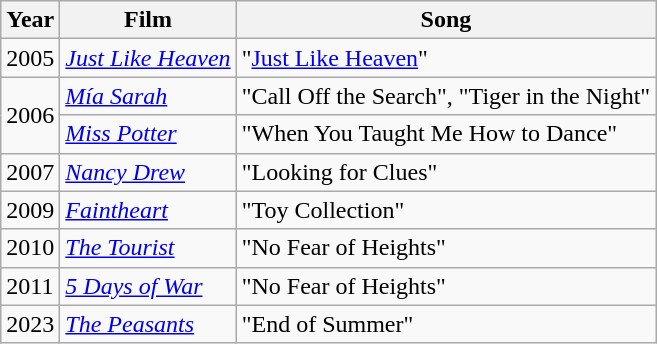<table class="wikitable">
<tr>
<th>Year</th>
<th>Film</th>
<th>Song</th>
</tr>
<tr>
<td>2005</td>
<td><em><a href='#'>Just Like Heaven</a></em></td>
<td>"<a href='#'>Just Like Heaven</a>"</td>
</tr>
<tr>
<td rowspan=2>2006</td>
<td><em><a href='#'>Mía Sarah</a></em></td>
<td>"Call Off the Search", "Tiger in the Night"</td>
</tr>
<tr>
<td><em><a href='#'>Miss Potter</a></em></td>
<td>"When You Taught Me How to Dance"</td>
</tr>
<tr>
<td>2007</td>
<td><em><a href='#'>Nancy Drew</a></em></td>
<td>"Looking for Clues"</td>
</tr>
<tr>
<td>2009</td>
<td><em><a href='#'>Faintheart</a></em></td>
<td>"Toy Collection"</td>
</tr>
<tr>
<td>2010</td>
<td><em><a href='#'>The Tourist</a></em></td>
<td>"No Fear of Heights"</td>
</tr>
<tr>
<td>2011</td>
<td><em><a href='#'>5 Days of War</a></em></td>
<td>"No Fear of Heights"</td>
</tr>
<tr>
<td>2023</td>
<td><em><a href='#'>The Peasants</a></em></td>
<td>"End of Summer"</td>
</tr>
</table>
